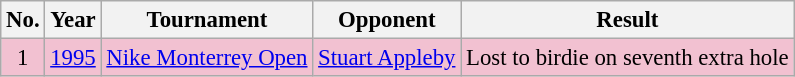<table class="wikitable" style="font-size:95%;">
<tr>
<th>No.</th>
<th>Year</th>
<th>Tournament</th>
<th>Opponent</th>
<th>Result</th>
</tr>
<tr style="background:#F2C1D1;">
<td align=center>1</td>
<td><a href='#'>1995</a></td>
<td><a href='#'>Nike Monterrey Open</a></td>
<td> <a href='#'>Stuart Appleby</a></td>
<td>Lost to birdie on seventh extra hole</td>
</tr>
</table>
